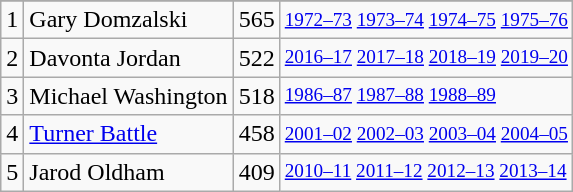<table class="wikitable">
<tr>
</tr>
<tr>
<td>1</td>
<td>Gary Domzalski</td>
<td>565</td>
<td style="font-size:80%;"><a href='#'>1972–73</a> <a href='#'>1973–74</a> <a href='#'>1974–75</a> <a href='#'>1975–76</a></td>
</tr>
<tr>
<td>2</td>
<td>Davonta Jordan</td>
<td>522</td>
<td style="font-size:80%;"><a href='#'>2016–17</a> <a href='#'>2017–18</a> <a href='#'>2018–19</a> <a href='#'>2019–20</a></td>
</tr>
<tr>
<td>3</td>
<td>Michael Washington</td>
<td>518</td>
<td style="font-size:80%;"><a href='#'>1986–87</a> <a href='#'>1987–88</a> <a href='#'>1988–89</a></td>
</tr>
<tr>
<td>4</td>
<td><a href='#'>Turner Battle</a></td>
<td>458</td>
<td style="font-size:80%;"><a href='#'>2001–02</a> <a href='#'>2002–03</a> <a href='#'>2003–04</a> <a href='#'>2004–05</a></td>
</tr>
<tr>
<td>5</td>
<td>Jarod Oldham</td>
<td>409</td>
<td style="font-size:80%;"><a href='#'>2010–11</a> <a href='#'>2011–12</a> <a href='#'>2012–13</a> <a href='#'>2013–14</a></td>
</tr>
</table>
